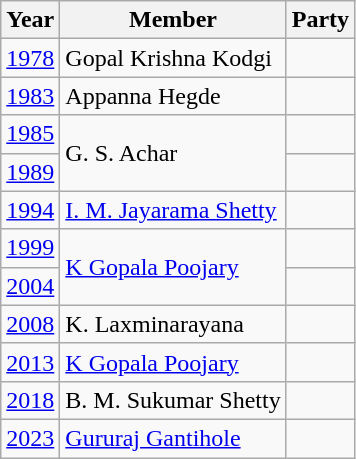<table class="wikitable">
<tr>
<th>Year</th>
<th>Member</th>
<th colspan="2">Party</th>
</tr>
<tr>
<td><a href='#'>1978</a></td>
<td>Gopal Krishna Kodgi</td>
<td></td>
</tr>
<tr>
<td><a href='#'>1983</a></td>
<td>Appanna Hegde</td>
<td></td>
</tr>
<tr>
<td><a href='#'>1985</a></td>
<td rowspan="2">G. S. Achar</td>
<td></td>
</tr>
<tr>
<td><a href='#'>1989</a></td>
</tr>
<tr>
<td><a href='#'>1994</a></td>
<td><a href='#'>I. M. Jayarama Shetty</a></td>
<td></td>
</tr>
<tr>
<td><a href='#'>1999</a></td>
<td rowspan="2"><a href='#'>K Gopala Poojary</a></td>
<td></td>
</tr>
<tr>
<td><a href='#'>2004</a></td>
</tr>
<tr>
<td><a href='#'>2008</a></td>
<td>K. Laxminarayana</td>
<td></td>
</tr>
<tr>
<td><a href='#'>2013</a></td>
<td><a href='#'>K Gopala Poojary</a></td>
<td></td>
</tr>
<tr>
<td><a href='#'>2018</a></td>
<td>B. M. Sukumar Shetty</td>
<td></td>
</tr>
<tr>
<td><a href='#'>2023</a></td>
<td><a href='#'>Gururaj Gantihole</a></td>
</tr>
</table>
